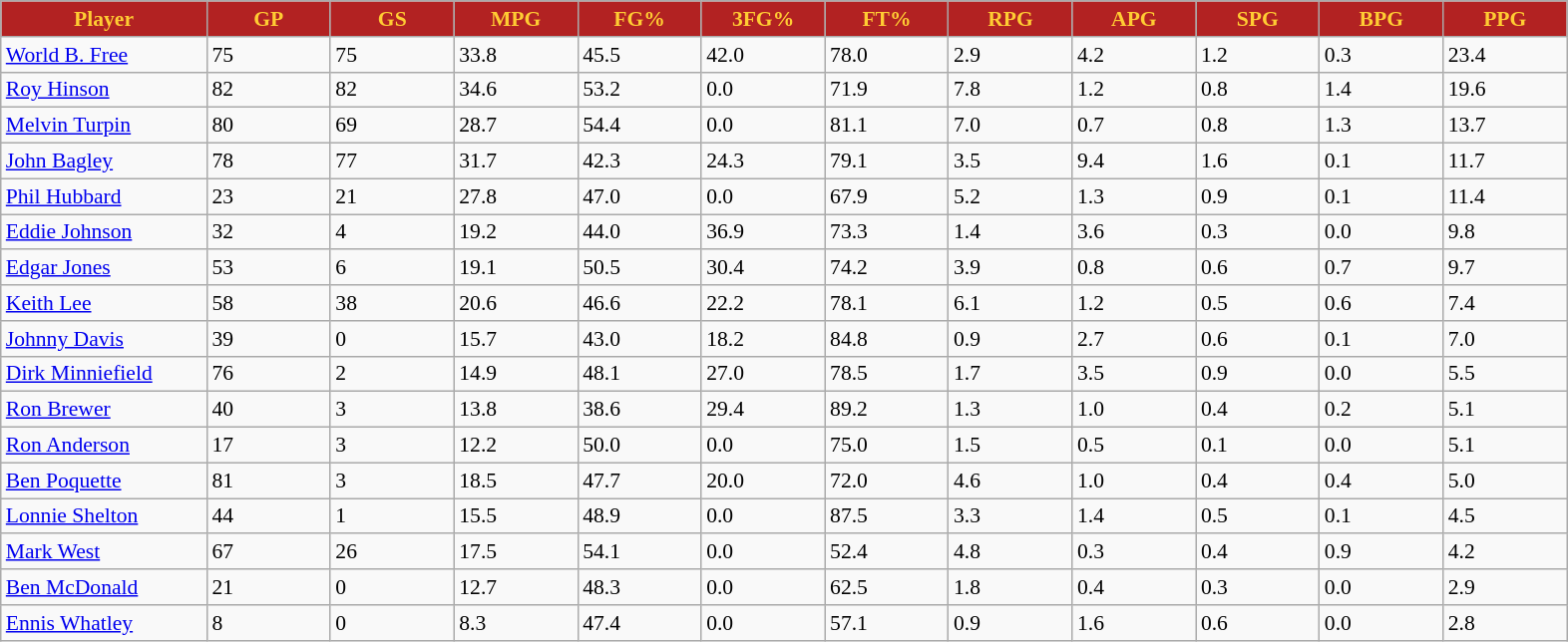<table class="wikitable sortable" style="font-size: 90%">
<tr>
<th style="background:#b22222; color:#ffcc33" width="10%">Player</th>
<th style="background:#b22222; color:#ffcc33" width="6%">GP</th>
<th style="background:#b22222; color:#ffcc33" width="6%">GS</th>
<th style="background:#b22222; color:#ffcc33" width="6%">MPG</th>
<th style="background:#b22222; color:#ffcc33" width="6%">FG%</th>
<th style="background:#b22222; color:#ffcc33" width="6%">3FG%</th>
<th style="background:#b22222; color:#ffcc33" width="6%">FT%</th>
<th style="background:#b22222; color:#ffcc33" width="6%">RPG</th>
<th style="background:#b22222; color:#ffcc33" width="6%">APG</th>
<th style="background:#b22222; color:#ffcc33" width="6%">SPG</th>
<th style="background:#b22222; color:#ffcc33" width="6%">BPG</th>
<th style="background:#b22222; color:#ffcc33" width="6%">PPG</th>
</tr>
<tr>
<td><a href='#'>World B. Free</a></td>
<td>75</td>
<td>75</td>
<td>33.8</td>
<td>45.5</td>
<td>42.0</td>
<td>78.0</td>
<td>2.9</td>
<td>4.2</td>
<td>1.2</td>
<td>0.3</td>
<td>23.4</td>
</tr>
<tr>
<td><a href='#'>Roy Hinson</a></td>
<td>82</td>
<td>82</td>
<td>34.6</td>
<td>53.2</td>
<td>0.0</td>
<td>71.9</td>
<td>7.8</td>
<td>1.2</td>
<td>0.8</td>
<td>1.4</td>
<td>19.6</td>
</tr>
<tr>
<td><a href='#'>Melvin Turpin</a></td>
<td>80</td>
<td>69</td>
<td>28.7</td>
<td>54.4</td>
<td>0.0</td>
<td>81.1</td>
<td>7.0</td>
<td>0.7</td>
<td>0.8</td>
<td>1.3</td>
<td>13.7</td>
</tr>
<tr>
<td><a href='#'>John Bagley</a></td>
<td>78</td>
<td>77</td>
<td>31.7</td>
<td>42.3</td>
<td>24.3</td>
<td>79.1</td>
<td>3.5</td>
<td>9.4</td>
<td>1.6</td>
<td>0.1</td>
<td>11.7</td>
</tr>
<tr>
<td><a href='#'>Phil Hubbard</a></td>
<td>23</td>
<td>21</td>
<td>27.8</td>
<td>47.0</td>
<td>0.0</td>
<td>67.9</td>
<td>5.2</td>
<td>1.3</td>
<td>0.9</td>
<td>0.1</td>
<td>11.4</td>
</tr>
<tr>
<td><a href='#'>Eddie Johnson</a></td>
<td>32</td>
<td>4</td>
<td>19.2</td>
<td>44.0</td>
<td>36.9</td>
<td>73.3</td>
<td>1.4</td>
<td>3.6</td>
<td>0.3</td>
<td>0.0</td>
<td>9.8</td>
</tr>
<tr>
<td><a href='#'>Edgar Jones</a></td>
<td>53</td>
<td>6</td>
<td>19.1</td>
<td>50.5</td>
<td>30.4</td>
<td>74.2</td>
<td>3.9</td>
<td>0.8</td>
<td>0.6</td>
<td>0.7</td>
<td>9.7</td>
</tr>
<tr>
<td><a href='#'>Keith Lee</a></td>
<td>58</td>
<td>38</td>
<td>20.6</td>
<td>46.6</td>
<td>22.2</td>
<td>78.1</td>
<td>6.1</td>
<td>1.2</td>
<td>0.5</td>
<td>0.6</td>
<td>7.4</td>
</tr>
<tr>
<td><a href='#'>Johnny Davis</a></td>
<td>39</td>
<td>0</td>
<td>15.7</td>
<td>43.0</td>
<td>18.2</td>
<td>84.8</td>
<td>0.9</td>
<td>2.7</td>
<td>0.6</td>
<td>0.1</td>
<td>7.0</td>
</tr>
<tr>
<td><a href='#'>Dirk Minniefield</a></td>
<td>76</td>
<td>2</td>
<td>14.9</td>
<td>48.1</td>
<td>27.0</td>
<td>78.5</td>
<td>1.7</td>
<td>3.5</td>
<td>0.9</td>
<td>0.0</td>
<td>5.5</td>
</tr>
<tr>
<td><a href='#'>Ron Brewer</a></td>
<td>40</td>
<td>3</td>
<td>13.8</td>
<td>38.6</td>
<td>29.4</td>
<td>89.2</td>
<td>1.3</td>
<td>1.0</td>
<td>0.4</td>
<td>0.2</td>
<td>5.1</td>
</tr>
<tr>
<td><a href='#'>Ron Anderson</a></td>
<td>17</td>
<td>3</td>
<td>12.2</td>
<td>50.0</td>
<td>0.0</td>
<td>75.0</td>
<td>1.5</td>
<td>0.5</td>
<td>0.1</td>
<td>0.0</td>
<td>5.1</td>
</tr>
<tr>
<td><a href='#'>Ben Poquette</a></td>
<td>81</td>
<td>3</td>
<td>18.5</td>
<td>47.7</td>
<td>20.0</td>
<td>72.0</td>
<td>4.6</td>
<td>1.0</td>
<td>0.4</td>
<td>0.4</td>
<td>5.0</td>
</tr>
<tr>
<td><a href='#'>Lonnie Shelton</a></td>
<td>44</td>
<td>1</td>
<td>15.5</td>
<td>48.9</td>
<td>0.0</td>
<td>87.5</td>
<td>3.3</td>
<td>1.4</td>
<td>0.5</td>
<td>0.1</td>
<td>4.5</td>
</tr>
<tr>
<td><a href='#'>Mark West</a></td>
<td>67</td>
<td>26</td>
<td>17.5</td>
<td>54.1</td>
<td>0.0</td>
<td>52.4</td>
<td>4.8</td>
<td>0.3</td>
<td>0.4</td>
<td>0.9</td>
<td>4.2</td>
</tr>
<tr>
<td><a href='#'>Ben McDonald</a></td>
<td>21</td>
<td>0</td>
<td>12.7</td>
<td>48.3</td>
<td>0.0</td>
<td>62.5</td>
<td>1.8</td>
<td>0.4</td>
<td>0.3</td>
<td>0.0</td>
<td>2.9</td>
</tr>
<tr>
<td><a href='#'>Ennis Whatley</a></td>
<td>8</td>
<td>0</td>
<td>8.3</td>
<td>47.4</td>
<td>0.0</td>
<td>57.1</td>
<td>0.9</td>
<td>1.6</td>
<td>0.6</td>
<td>0.0</td>
<td>2.8</td>
</tr>
</table>
